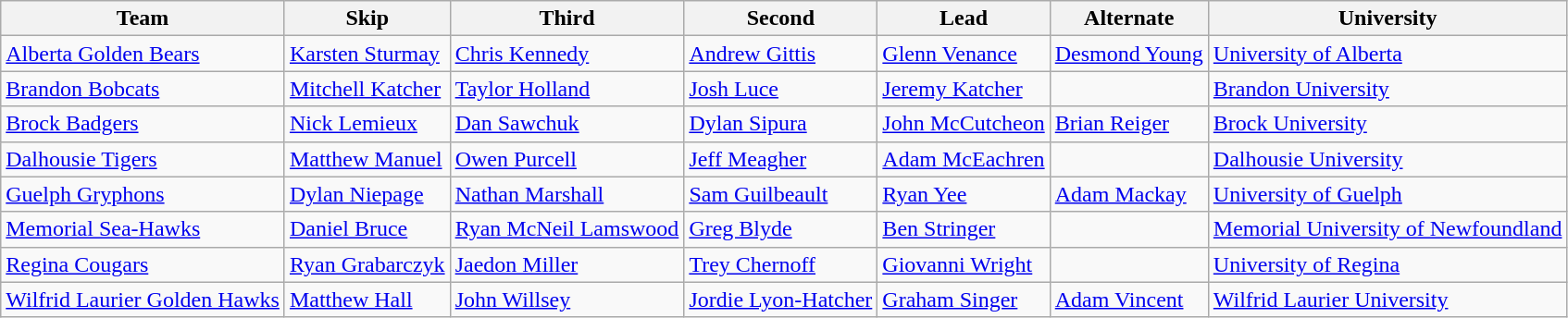<table class=wikitable>
<tr>
<th>Team</th>
<th>Skip</th>
<th>Third</th>
<th>Second</th>
<th>Lead</th>
<th>Alternate</th>
<th>University</th>
</tr>
<tr>
<td><a href='#'>Alberta Golden Bears</a></td>
<td><a href='#'>Karsten Sturmay</a></td>
<td><a href='#'>Chris Kennedy</a></td>
<td><a href='#'>Andrew Gittis</a></td>
<td><a href='#'>Glenn Venance</a></td>
<td><a href='#'>Desmond Young</a></td>
<td> <a href='#'>University of Alberta</a></td>
</tr>
<tr>
<td><a href='#'>Brandon Bobcats</a></td>
<td><a href='#'>Mitchell Katcher</a></td>
<td><a href='#'>Taylor Holland</a></td>
<td><a href='#'>Josh Luce</a></td>
<td><a href='#'>Jeremy Katcher</a></td>
<td></td>
<td> <a href='#'>Brandon University</a></td>
</tr>
<tr>
<td><a href='#'>Brock Badgers</a></td>
<td><a href='#'>Nick Lemieux</a></td>
<td><a href='#'>Dan Sawchuk</a></td>
<td><a href='#'>Dylan Sipura</a></td>
<td><a href='#'>John McCutcheon</a></td>
<td><a href='#'>Brian Reiger</a></td>
<td> <a href='#'>Brock University</a></td>
</tr>
<tr>
<td><a href='#'>Dalhousie Tigers</a></td>
<td><a href='#'>Matthew Manuel</a></td>
<td><a href='#'>Owen Purcell</a></td>
<td><a href='#'>Jeff Meagher</a></td>
<td><a href='#'>Adam McEachren</a></td>
<td></td>
<td> <a href='#'>Dalhousie University</a></td>
</tr>
<tr>
<td><a href='#'>Guelph Gryphons</a></td>
<td><a href='#'>Dylan Niepage</a></td>
<td><a href='#'>Nathan Marshall</a></td>
<td><a href='#'>Sam Guilbeault</a></td>
<td><a href='#'>Ryan Yee</a></td>
<td><a href='#'>Adam Mackay</a></td>
<td> <a href='#'>University of Guelph</a></td>
</tr>
<tr>
<td><a href='#'>Memorial Sea-Hawks</a></td>
<td><a href='#'>Daniel Bruce</a></td>
<td><a href='#'>Ryan McNeil Lamswood</a></td>
<td><a href='#'>Greg Blyde</a></td>
<td><a href='#'>Ben Stringer</a></td>
<td></td>
<td> <a href='#'>Memorial University of Newfoundland</a></td>
</tr>
<tr>
<td><a href='#'>Regina Cougars</a></td>
<td><a href='#'>Ryan Grabarczyk</a></td>
<td><a href='#'>Jaedon Miller</a></td>
<td><a href='#'>Trey Chernoff</a></td>
<td><a href='#'>Giovanni Wright</a></td>
<td></td>
<td> <a href='#'>University of Regina</a></td>
</tr>
<tr>
<td><a href='#'>Wilfrid Laurier Golden Hawks</a></td>
<td><a href='#'>Matthew Hall</a></td>
<td><a href='#'>John Willsey</a></td>
<td><a href='#'>Jordie Lyon-Hatcher</a></td>
<td><a href='#'>Graham Singer</a></td>
<td><a href='#'>Adam Vincent</a></td>
<td> <a href='#'>Wilfrid Laurier University</a></td>
</tr>
</table>
